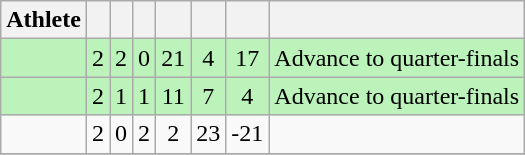<table class=wikitable style="text-align:center">
<tr>
<th>Athlete</th>
<th></th>
<th></th>
<th></th>
<th></th>
<th></th>
<th></th>
<th></th>
</tr>
<tr bgcolor=bbf3bb>
<td style="text-align:left"></td>
<td>2</td>
<td>2</td>
<td>0</td>
<td>21</td>
<td>4</td>
<td>17</td>
<td>Advance to quarter-finals</td>
</tr>
<tr bgcolor=bbf3bb>
<td style="text-align:left"></td>
<td>2</td>
<td>1</td>
<td>1</td>
<td>11</td>
<td>7</td>
<td>4</td>
<td>Advance to quarter-finals</td>
</tr>
<tr>
<td style="text-align:left"></td>
<td>2</td>
<td>0</td>
<td>2</td>
<td>2</td>
<td>23</td>
<td>-21</td>
<td></td>
</tr>
<tr>
</tr>
</table>
